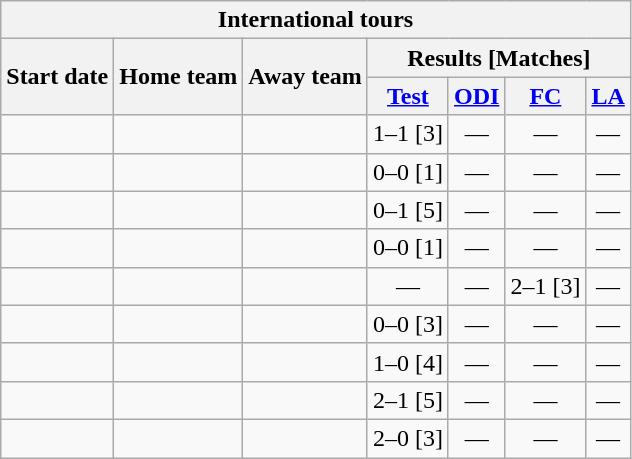<table class="wikitable">
<tr>
<th colspan="7">International tours</th>
</tr>
<tr>
<th rowspan="2">Start date</th>
<th rowspan="2">Home team</th>
<th rowspan="2">Away team</th>
<th colspan="4">Results [Matches]</th>
</tr>
<tr>
<th><a href='#'>Test</a></th>
<th><a href='#'>ODI</a></th>
<th><a href='#'>FC</a></th>
<th><a href='#'>LA</a></th>
</tr>
<tr>
<td><a href='#'></a></td>
<td></td>
<td></td>
<td>1–1 [3]</td>
<td ; style="text-align:center">—</td>
<td ; style="text-align:center">—</td>
<td ; style="text-align:center">—</td>
</tr>
<tr>
<td><a href='#'></a></td>
<td></td>
<td></td>
<td>0–0 [1]</td>
<td ; style="text-align:center">—</td>
<td ; style="text-align:center">—</td>
<td ; style="text-align:center">—</td>
</tr>
<tr>
<td><a href='#'></a></td>
<td></td>
<td></td>
<td>0–1 [5]</td>
<td ; style="text-align:center">—</td>
<td ; style="text-align:center">—</td>
<td ; style="text-align:center">—</td>
</tr>
<tr>
<td><a href='#'></a></td>
<td></td>
<td></td>
<td>0–0 [1]</td>
<td ; style="text-align:center">—</td>
<td ; style="text-align:center">—</td>
<td ; style="text-align:center">—</td>
</tr>
<tr>
<td><a href='#'></a></td>
<td></td>
<td></td>
<td ; style="text-align:center">—</td>
<td ; style="text-align:center">—</td>
<td>2–1 [3]</td>
<td ; style="text-align:center">—</td>
</tr>
<tr>
<td><a href='#'></a></td>
<td></td>
<td></td>
<td>0–0 [3]</td>
<td ; style="text-align:center">—</td>
<td ; style="text-align:center">—</td>
<td ; style="text-align:center">—</td>
</tr>
<tr>
<td><a href='#'></a></td>
<td></td>
<td></td>
<td>1–0 [4]</td>
<td ; style="text-align:center">—</td>
<td ; style="text-align:center">—</td>
<td ; style="text-align:center">—</td>
</tr>
<tr>
<td><a href='#'></a></td>
<td></td>
<td></td>
<td>2–1 [5]</td>
<td ; style="text-align:center">—</td>
<td ; style="text-align:center">—</td>
<td ; style="text-align:center">—</td>
</tr>
<tr>
<td><a href='#'></a></td>
<td></td>
<td></td>
<td>2–0 [3]</td>
<td ; style="text-align:center">—</td>
<td ; style="text-align:center">—</td>
<td ; style="text-align:center">—</td>
</tr>
</table>
